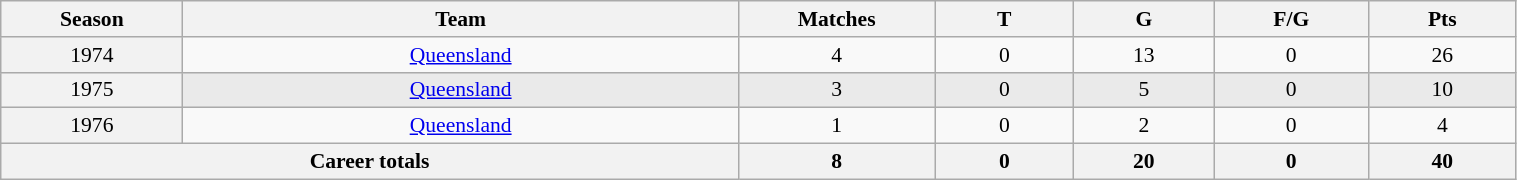<table class="wikitable sortable" style="font-size:90%; text-align:center; width:80%;">
<tr>
<th width="2%">Season</th>
<th width="8%">Team</th>
<th width="2%">Matches</th>
<th width="2%">T</th>
<th width="2%">G</th>
<th width="2%">F/G</th>
<th width="2%">Pts</th>
</tr>
<tr>
<th scope="row" style="text-align:center; font-weight:normal">1974</th>
<td style="text-align:center;"> <a href='#'>Queensland</a></td>
<td>4</td>
<td>0</td>
<td>13</td>
<td>0</td>
<td>26</td>
</tr>
<tr style="background:#eaeaea;">
<th scope="row" style="text-align:center; font-weight:normal">1975</th>
<td style="text-align:center;"> <a href='#'>Queensland</a></td>
<td>3</td>
<td>0</td>
<td>5</td>
<td>0</td>
<td>10</td>
</tr>
<tr>
<th scope="row" style="text-align:center; font-weight:normal">1976</th>
<td style="text-align:center;"> <a href='#'>Queensland</a></td>
<td>1</td>
<td>0</td>
<td>2</td>
<td>0</td>
<td>4</td>
</tr>
<tr class="sortbottom">
<th colspan="2">Career totals</th>
<th>8</th>
<th>0</th>
<th>20</th>
<th>0</th>
<th>40</th>
</tr>
</table>
